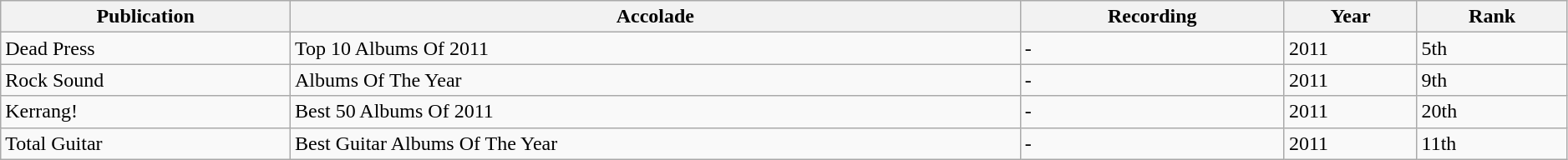<table class="wikitable sortable" style="width:99%;">
<tr>
<th>Publication</th>
<th>Accolade</th>
<th>Recording</th>
<th>Year</th>
<th style="text-align:center;">Rank</th>
</tr>
<tr>
<td>Dead Press</td>
<td>Top 10 Albums Of 2011</td>
<td>-</td>
<td>2011</td>
<td>5th</td>
</tr>
<tr>
<td>Rock Sound</td>
<td>Albums Of The Year</td>
<td>-</td>
<td>2011</td>
<td>9th</td>
</tr>
<tr>
<td>Kerrang!</td>
<td>Best 50 Albums Of 2011</td>
<td>-</td>
<td>2011</td>
<td>20th</td>
</tr>
<tr>
<td>Total Guitar</td>
<td>Best Guitar Albums Of The Year</td>
<td>-</td>
<td>2011</td>
<td>11th</td>
</tr>
</table>
